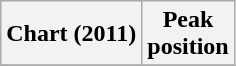<table class="wikitable plainrowheaders" style="text-align:center">
<tr>
<th scope="col">Chart (2011)</th>
<th scope="col">Peak<br>position</th>
</tr>
<tr>
</tr>
</table>
